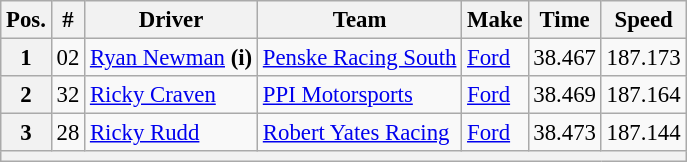<table class="wikitable" style="font-size:95%">
<tr>
<th>Pos.</th>
<th>#</th>
<th>Driver</th>
<th>Team</th>
<th>Make</th>
<th>Time</th>
<th>Speed</th>
</tr>
<tr>
<th>1</th>
<td>02</td>
<td><a href='#'>Ryan Newman</a> <strong>(i)</strong></td>
<td><a href='#'>Penske Racing South</a></td>
<td><a href='#'>Ford</a></td>
<td>38.467</td>
<td>187.173</td>
</tr>
<tr>
<th>2</th>
<td>32</td>
<td><a href='#'>Ricky Craven</a></td>
<td><a href='#'>PPI Motorsports</a></td>
<td><a href='#'>Ford</a></td>
<td>38.469</td>
<td>187.164</td>
</tr>
<tr>
<th>3</th>
<td>28</td>
<td><a href='#'>Ricky Rudd</a></td>
<td><a href='#'>Robert Yates Racing</a></td>
<td><a href='#'>Ford</a></td>
<td>38.473</td>
<td>187.144</td>
</tr>
<tr>
<th colspan="7"></th>
</tr>
</table>
